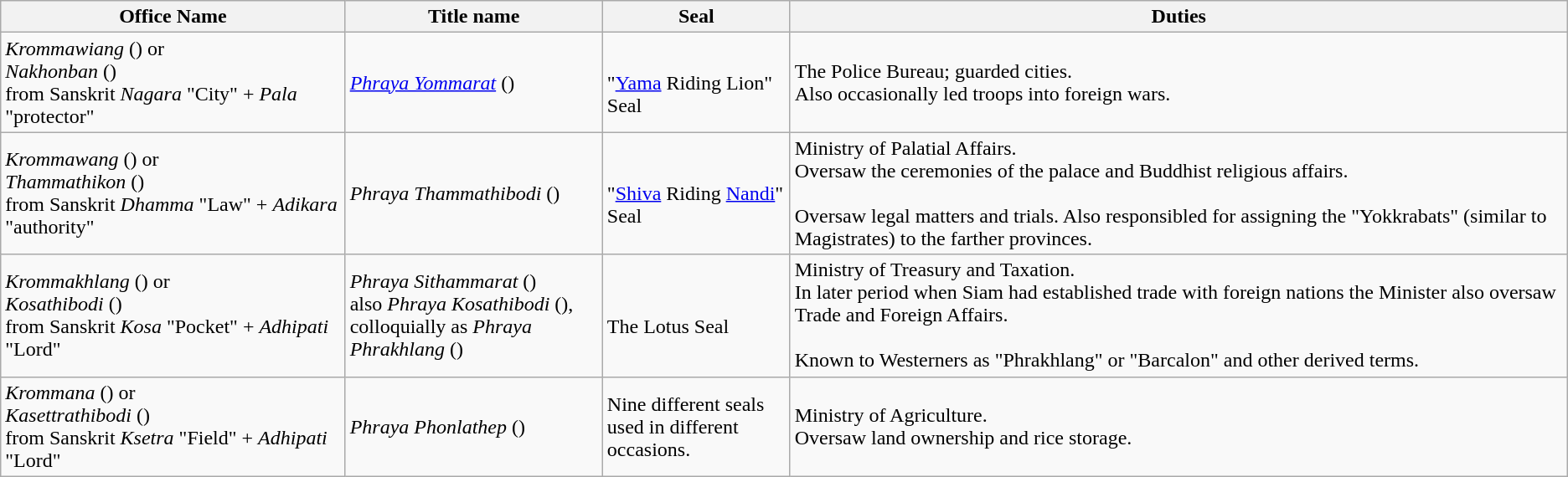<table class="wikitable">
<tr>
<th>Office Name</th>
<th>Title name</th>
<th>Seal</th>
<th>Duties</th>
</tr>
<tr>
<td><em>Krommawiang</em> () or<br><em>Nakhonban</em> ()<br>from Sanskrit <em>Nagara</em> "City" + <em>Pala</em> "protector"</td>
<td><em><a href='#'>Phraya Yommarat</a></em> ()</td>
<td><br>"<a href='#'>Yama</a> Riding Lion" Seal</td>
<td>The Police Bureau; guarded cities.<br>Also occasionally led troops into foreign wars.</td>
</tr>
<tr>
<td><em>Krommawang</em> () or<br><em>Thammathikon</em> ()<br>from Sanskrit <em>Dhamma</em> "Law" + <em>Adikara</em> "authority"</td>
<td><em>Phraya Thammathibodi</em> ()</td>
<td><br>"<a href='#'>Shiva</a> Riding <a href='#'>Nandi</a>" Seal</td>
<td>Ministry of Palatial Affairs.<br>Oversaw the ceremonies of the palace and Buddhist religious affairs.<br><br> Oversaw legal matters and trials. Also responsibled for assigning the "Yokkrabats" (similar to Magistrates) to the farther provinces.</td>
</tr>
<tr>
<td><em>Krommakhlang</em> () or<br><em>Kosathibodi</em> ()<br>from Sanskrit <em>Kosa</em> "Pocket" + <em>Adhipati</em> "Lord"</td>
<td><em>Phraya Sithammarat</em> ()<br>also <em>Phraya Kosathibodi</em> (),<br>colloquially as <em>Phraya Phrakhlang</em> ()</td>
<td><br>The Lotus Seal</td>
<td>Ministry of Treasury and Taxation.<br>In later period when Siam had established trade with foreign nations the Minister also oversaw Trade and Foreign Affairs.<br><br>Known to Westerners as "Phrakhlang" or "Barcalon" and other derived terms.</td>
</tr>
<tr>
<td><em>Krommana</em> () or<br><em>Kasettrathibodi</em> ()<br>from Sanskrit <em>Ksetra</em> "Field" + <em>Adhipati</em> "Lord"</td>
<td><em>Phraya Phonlathep</em> ()</td>
<td>Nine different seals<br>used in different occasions.</td>
<td>Ministry of Agriculture.<br>Oversaw land ownership and rice storage.</td>
</tr>
</table>
